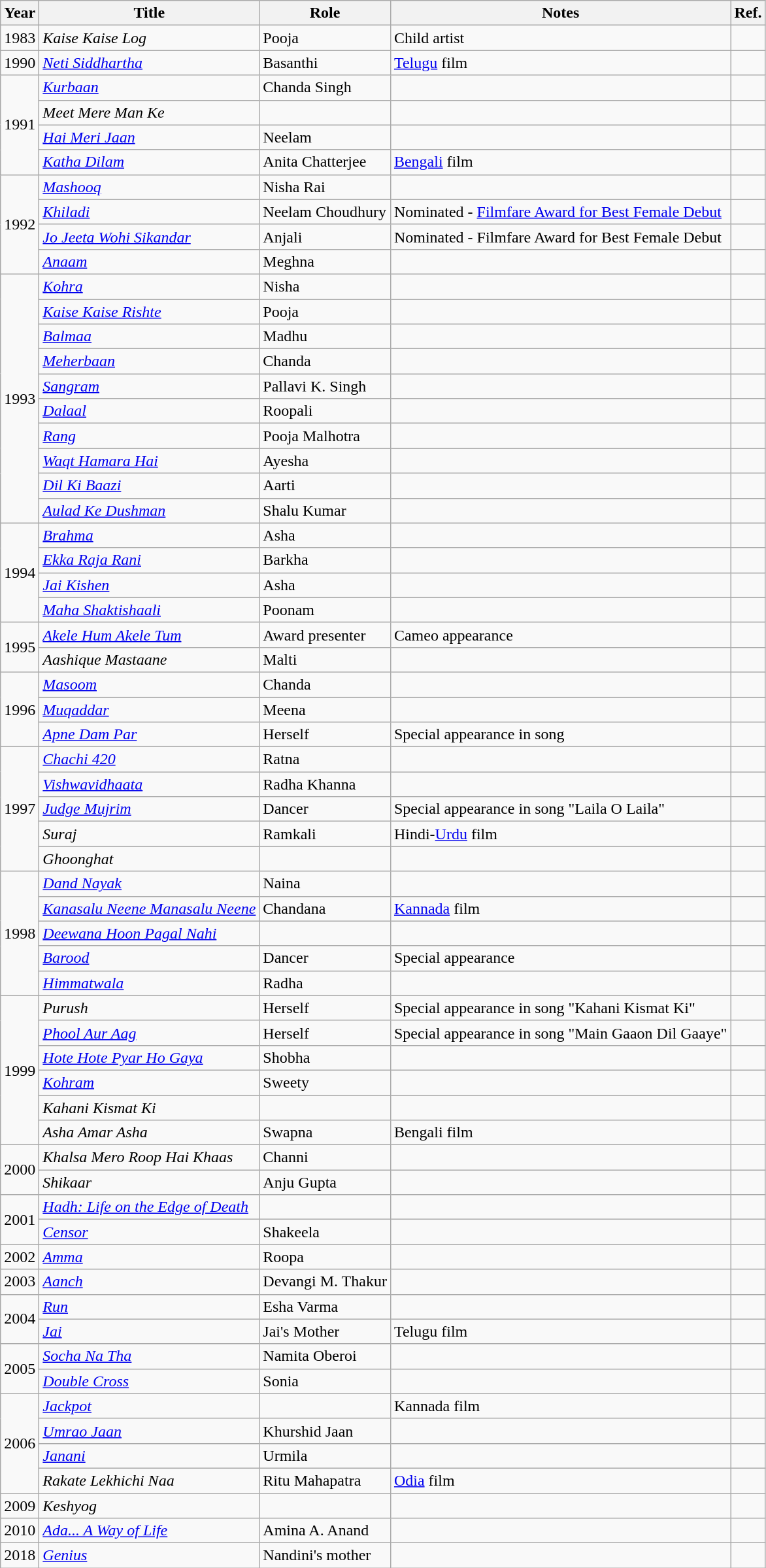<table class="wikitable sortable">
<tr>
<th>Year</th>
<th>Title</th>
<th>Role</th>
<th class="unsortable">Notes</th>
<th class="unsortable">Ref.</th>
</tr>
<tr>
<td>1983</td>
<td><em>Kaise Kaise Log</em></td>
<td>Pooja</td>
<td>Child artist</td>
<td></td>
</tr>
<tr>
<td>1990</td>
<td><em><a href='#'>Neti Siddhartha</a></em></td>
<td>Basanthi</td>
<td><a href='#'>Telugu</a> film</td>
<td></td>
</tr>
<tr>
<td rowspan="4">1991</td>
<td><em><a href='#'>Kurbaan</a></em></td>
<td>Chanda Singh</td>
<td></td>
<td></td>
</tr>
<tr>
<td><em>Meet Mere Man Ke</em></td>
<td></td>
<td></td>
<td></td>
</tr>
<tr>
<td><em><a href='#'>Hai Meri Jaan</a></em></td>
<td>Neelam</td>
<td></td>
<td></td>
</tr>
<tr>
<td><em><a href='#'>Katha Dilam</a></em></td>
<td>Anita Chatterjee</td>
<td><a href='#'>Bengali</a> film</td>
<td></td>
</tr>
<tr>
<td rowspan="4">1992</td>
<td><em><a href='#'>Mashooq</a></em></td>
<td>Nisha Rai</td>
<td></td>
<td></td>
</tr>
<tr>
<td><em><a href='#'>Khiladi</a></em></td>
<td>Neelam Choudhury</td>
<td>Nominated - <a href='#'>Filmfare Award for Best Female Debut</a></td>
<td></td>
</tr>
<tr>
<td><em><a href='#'>Jo Jeeta Wohi Sikandar</a></em></td>
<td>Anjali</td>
<td>Nominated - Filmfare Award for Best Female Debut</td>
<td></td>
</tr>
<tr>
<td><em><a href='#'>Anaam</a></em></td>
<td>Meghna</td>
<td></td>
<td></td>
</tr>
<tr>
<td rowspan="10">1993</td>
<td><em><a href='#'>Kohra</a></em></td>
<td>Nisha</td>
<td></td>
<td></td>
</tr>
<tr>
<td><em><a href='#'>Kaise Kaise Rishte</a></em></td>
<td>Pooja</td>
<td></td>
<td></td>
</tr>
<tr>
<td><em><a href='#'>Balmaa</a></em></td>
<td>Madhu</td>
<td></td>
<td></td>
</tr>
<tr>
<td><em><a href='#'>Meherbaan</a></em></td>
<td>Chanda</td>
<td></td>
<td></td>
</tr>
<tr>
<td><em><a href='#'>Sangram</a></em></td>
<td>Pallavi K. Singh</td>
<td></td>
<td></td>
</tr>
<tr>
<td><em><a href='#'>Dalaal</a></em></td>
<td>Roopali</td>
<td></td>
<td></td>
</tr>
<tr>
<td><em><a href='#'>Rang</a></em></td>
<td>Pooja Malhotra</td>
<td></td>
<td></td>
</tr>
<tr>
<td><em><a href='#'>Waqt Hamara Hai</a></em></td>
<td>Ayesha</td>
<td></td>
<td></td>
</tr>
<tr>
<td><em><a href='#'>Dil Ki Baazi</a></em></td>
<td>Aarti</td>
<td></td>
<td></td>
</tr>
<tr>
<td><em><a href='#'>Aulad Ke Dushman</a></em></td>
<td>Shalu Kumar</td>
<td></td>
<td></td>
</tr>
<tr>
<td rowspan="4">1994</td>
<td><em><a href='#'>Brahma</a></em></td>
<td>Asha</td>
<td></td>
<td></td>
</tr>
<tr>
<td><em><a href='#'>Ekka Raja Rani</a></em></td>
<td>Barkha</td>
<td></td>
<td></td>
</tr>
<tr>
<td><em><a href='#'>Jai Kishen</a></em></td>
<td>Asha</td>
<td></td>
<td></td>
</tr>
<tr>
<td><em><a href='#'>Maha Shaktishaali</a></em></td>
<td>Poonam</td>
<td></td>
<td></td>
</tr>
<tr>
<td rowspan="2">1995</td>
<td><em><a href='#'>Akele Hum Akele Tum</a></em></td>
<td>Award presenter</td>
<td>Cameo appearance</td>
<td></td>
</tr>
<tr>
<td><em>Aashique Mastaane</em></td>
<td>Malti</td>
<td></td>
<td></td>
</tr>
<tr>
<td rowspan="3">1996</td>
<td><em><a href='#'>Masoom</a></em></td>
<td>Chanda</td>
<td></td>
<td></td>
</tr>
<tr>
<td><em><a href='#'>Muqaddar</a></em></td>
<td>Meena</td>
<td></td>
<td></td>
</tr>
<tr>
<td><em><a href='#'>Apne Dam Par</a></em></td>
<td>Herself</td>
<td>Special appearance in song</td>
<td></td>
</tr>
<tr>
<td rowspan="5">1997</td>
<td><em><a href='#'>Chachi 420</a></em></td>
<td>Ratna</td>
<td></td>
<td></td>
</tr>
<tr>
<td><em><a href='#'>Vishwavidhaata</a></em></td>
<td>Radha Khanna</td>
<td></td>
<td></td>
</tr>
<tr>
<td><em><a href='#'>Judge Mujrim</a></em></td>
<td>Dancer</td>
<td>Special appearance in song "Laila O Laila"</td>
<td></td>
</tr>
<tr>
<td><em>Suraj</em></td>
<td>Ramkali</td>
<td>Hindi-<a href='#'>Urdu</a> film</td>
<td></td>
</tr>
<tr>
<td><em>Ghoonghat</em></td>
<td></td>
<td></td>
<td></td>
</tr>
<tr>
<td rowspan="5">1998</td>
<td><em><a href='#'>Dand Nayak</a></em></td>
<td>Naina</td>
<td></td>
<td></td>
</tr>
<tr>
<td><em><a href='#'>Kanasalu Neene Manasalu Neene</a></em></td>
<td>Chandana</td>
<td><a href='#'>Kannada</a> film</td>
<td></td>
</tr>
<tr>
<td><em><a href='#'>Deewana Hoon Pagal Nahi</a></em></td>
<td></td>
<td></td>
<td></td>
</tr>
<tr>
<td><em><a href='#'>Barood</a></em></td>
<td>Dancer</td>
<td>Special appearance</td>
<td></td>
</tr>
<tr>
<td><em><a href='#'>Himmatwala</a></em></td>
<td>Radha</td>
<td></td>
<td></td>
</tr>
<tr>
<td rowspan="6">1999</td>
<td><em>Purush</em></td>
<td>Herself</td>
<td>Special appearance in song "Kahani Kismat Ki"</td>
<td></td>
</tr>
<tr>
<td><em><a href='#'>Phool Aur Aag</a></em></td>
<td>Herself</td>
<td>Special appearance in song "Main Gaaon Dil Gaaye"</td>
<td></td>
</tr>
<tr>
<td><em><a href='#'>Hote Hote Pyar Ho Gaya</a></em></td>
<td>Shobha</td>
<td></td>
<td></td>
</tr>
<tr>
<td><em><a href='#'>Kohram</a></em></td>
<td>Sweety</td>
<td></td>
<td></td>
</tr>
<tr>
<td><em>Kahani Kismat Ki</em></td>
<td></td>
<td></td>
<td></td>
</tr>
<tr>
<td><em>Asha Amar Asha</em></td>
<td>Swapna</td>
<td>Bengali film</td>
<td></td>
</tr>
<tr>
<td rowspan="2">2000</td>
<td><em>Khalsa Mero Roop Hai Khaas</em></td>
<td>Channi</td>
<td></td>
<td></td>
</tr>
<tr>
<td><em>Shikaar</em></td>
<td>Anju Gupta</td>
<td></td>
<td></td>
</tr>
<tr>
<td rowspan="2">2001</td>
<td><em><a href='#'>Hadh: Life on the Edge of Death</a></em></td>
<td></td>
<td></td>
<td></td>
</tr>
<tr>
<td><em><a href='#'>Censor</a></em></td>
<td>Shakeela</td>
<td></td>
<td></td>
</tr>
<tr>
<td>2002</td>
<td><em><a href='#'>Amma</a></em></td>
<td>Roopa</td>
<td></td>
<td></td>
</tr>
<tr>
<td>2003</td>
<td><em><a href='#'>Aanch</a></em></td>
<td>Devangi M. Thakur</td>
<td></td>
<td></td>
</tr>
<tr>
<td rowspan="2">2004</td>
<td><em><a href='#'>Run</a></em></td>
<td>Esha Varma</td>
<td></td>
<td></td>
</tr>
<tr>
<td><em><a href='#'>Jai</a></em></td>
<td>Jai's Mother</td>
<td>Telugu film</td>
<td></td>
</tr>
<tr>
<td rowspan="2">2005</td>
<td><em><a href='#'>Socha Na Tha</a></em></td>
<td>Namita Oberoi</td>
<td></td>
<td></td>
</tr>
<tr>
<td><em><a href='#'>Double Cross</a></em></td>
<td>Sonia</td>
<td></td>
<td></td>
</tr>
<tr>
<td rowspan="4">2006</td>
<td><em><a href='#'>Jackpot</a></em></td>
<td></td>
<td>Kannada film</td>
<td></td>
</tr>
<tr>
<td><em><a href='#'>Umrao Jaan</a></em></td>
<td>Khurshid Jaan</td>
<td></td>
<td></td>
</tr>
<tr>
<td><em><a href='#'>Janani</a></em></td>
<td>Urmila</td>
<td></td>
<td></td>
</tr>
<tr>
<td><em>Rakate Lekhichi Naa</em></td>
<td>Ritu Mahapatra</td>
<td><a href='#'>Odia</a> film</td>
<td></td>
</tr>
<tr>
<td>2009</td>
<td><em>Keshyog</em></td>
<td></td>
<td></td>
<td></td>
</tr>
<tr>
<td>2010</td>
<td><em><a href='#'>Ada... A Way of Life</a></em></td>
<td>Amina A. Anand</td>
<td></td>
<td></td>
</tr>
<tr>
<td>2018</td>
<td><em><a href='#'>Genius</a></em></td>
<td>Nandini's mother</td>
<td></td>
<td></td>
</tr>
</table>
